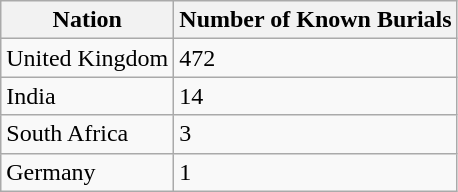<table class="wikitable">
<tr>
<th>Nation</th>
<th>Number of Known Burials</th>
</tr>
<tr>
<td>United Kingdom</td>
<td>472</td>
</tr>
<tr>
<td>India</td>
<td>14</td>
</tr>
<tr>
<td>South Africa</td>
<td>3</td>
</tr>
<tr>
<td>Germany</td>
<td>1</td>
</tr>
</table>
